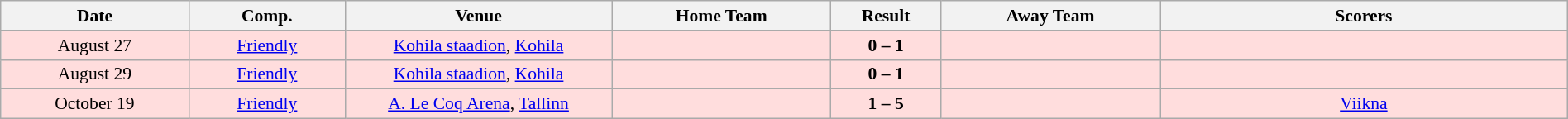<table class="wikitable collapsible collapsed" width=100% style="font-size: 90%">
<tr>
<th width=12%>Date</th>
<th width=10%>Comp.</th>
<th width=17%>Venue</th>
<th width=14%>Home Team</th>
<th width=7%>Result</th>
<th width=14%>Away Team</th>
<th width=26%>Scorers</th>
</tr>
<tr bgcolor="#ffdddd" align="center">
<td>August 27</td>
<td><a href='#'>Friendly</a></td>
<td><a href='#'>Kohila staadion</a>, <a href='#'>Kohila</a></td>
<td align="left"></td>
<td><strong>0 – 1</strong></td>
<td align="left"></td>
<td></td>
</tr>
<tr bgcolor="#ffdddd" align="center">
<td>August 29</td>
<td><a href='#'>Friendly</a></td>
<td><a href='#'>Kohila staadion</a>, <a href='#'>Kohila</a></td>
<td align="left"></td>
<td><strong>0 – 1</strong></td>
<td align="left"></td>
<td></td>
</tr>
<tr bgcolor="#ffdddd" align="center">
<td>October 19</td>
<td><a href='#'>Friendly</a></td>
<td><a href='#'>A. Le Coq Arena</a>, <a href='#'>Tallinn</a></td>
<td align="left"></td>
<td><strong>1 – 5</strong></td>
<td align="left"></td>
<td><a href='#'>Viikna</a> </td>
</tr>
</table>
